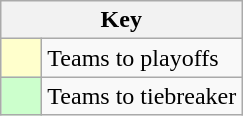<table class="wikitable" style="text-align: center;">
<tr>
<th colspan=2>Key</th>
</tr>
<tr>
<td style="background:#ffffcc; width:20px;"></td>
<td align=left>Teams to playoffs</td>
</tr>
<tr>
<td style="background:#ccffcc; width:20px;"></td>
<td align=left>Teams to tiebreaker</td>
</tr>
</table>
